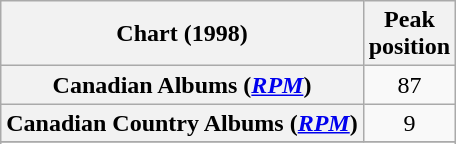<table class="wikitable sortable plainrowheaders" style="text-align:center">
<tr>
<th scope="col">Chart (1998)</th>
<th scope="col">Peak<br>position</th>
</tr>
<tr>
<th scope="row">Canadian Albums (<em><a href='#'>RPM</a></em>)</th>
<td>87</td>
</tr>
<tr>
<th scope="row">Canadian Country Albums (<em><a href='#'>RPM</a></em>)</th>
<td>9</td>
</tr>
<tr>
</tr>
<tr>
</tr>
</table>
